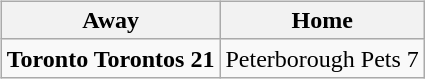<table cellspacing="10">
<tr>
<td valign="top"><br><table class="wikitable">
<tr>
<th>Away</th>
<th>Home</th>
</tr>
<tr>
<td><strong>Toronto Torontos 21</strong></td>
<td>Peterborough Pets 7</td>
</tr>
</table>
</td>
</tr>
</table>
